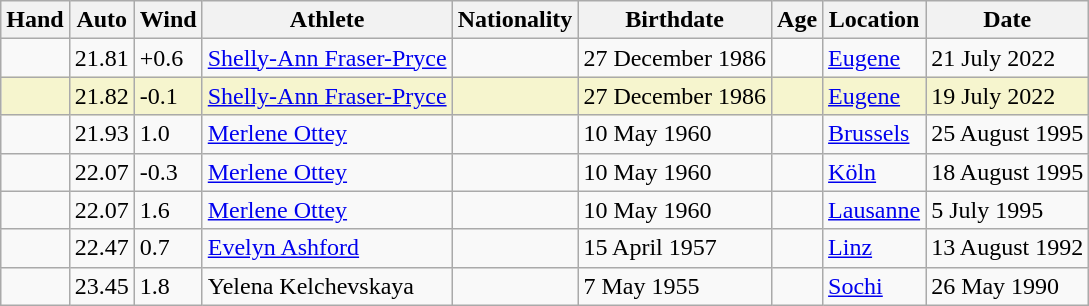<table class="wikitable">
<tr>
<th>Hand</th>
<th>Auto</th>
<th>Wind</th>
<th>Athlete</th>
<th>Nationality</th>
<th>Birthdate</th>
<th>Age</th>
<th>Location</th>
<th>Date</th>
</tr>
<tr>
<td></td>
<td>21.81</td>
<td>+0.6</td>
<td><a href='#'>Shelly-Ann Fraser-Pryce</a></td>
<td></td>
<td>27 December 1986</td>
<td></td>
<td><a href='#'>Eugene</a></td>
<td>21 July 2022</td>
</tr>
<tr bgcolor=#f6F5CE>
<td></td>
<td>21.82</td>
<td>-0.1</td>
<td><a href='#'>Shelly-Ann Fraser-Pryce</a></td>
<td></td>
<td>27 December 1986</td>
<td></td>
<td><a href='#'>Eugene</a></td>
<td>19 July 2022</td>
</tr>
<tr>
<td></td>
<td>21.93</td>
<td>1.0</td>
<td><a href='#'>Merlene Ottey</a></td>
<td></td>
<td>10 May 1960</td>
<td></td>
<td><a href='#'>Brussels</a></td>
<td>25 August 1995</td>
</tr>
<tr>
<td></td>
<td>22.07</td>
<td>-0.3</td>
<td><a href='#'>Merlene Ottey</a></td>
<td></td>
<td>10 May 1960</td>
<td></td>
<td><a href='#'>Köln</a></td>
<td>18 August 1995</td>
</tr>
<tr>
<td></td>
<td>22.07</td>
<td>1.6</td>
<td><a href='#'>Merlene Ottey</a></td>
<td></td>
<td>10 May 1960</td>
<td></td>
<td><a href='#'>Lausanne</a></td>
<td>5 July 1995</td>
</tr>
<tr>
<td></td>
<td>22.47</td>
<td>0.7</td>
<td><a href='#'>Evelyn Ashford</a></td>
<td></td>
<td>15 April 1957</td>
<td></td>
<td><a href='#'>Linz</a></td>
<td>13 August 1992</td>
</tr>
<tr>
<td></td>
<td>23.45</td>
<td>1.8</td>
<td>Yelena Kelchevskaya</td>
<td></td>
<td>7 May 1955</td>
<td></td>
<td><a href='#'>Sochi</a></td>
<td>26 May 1990</td>
</tr>
</table>
